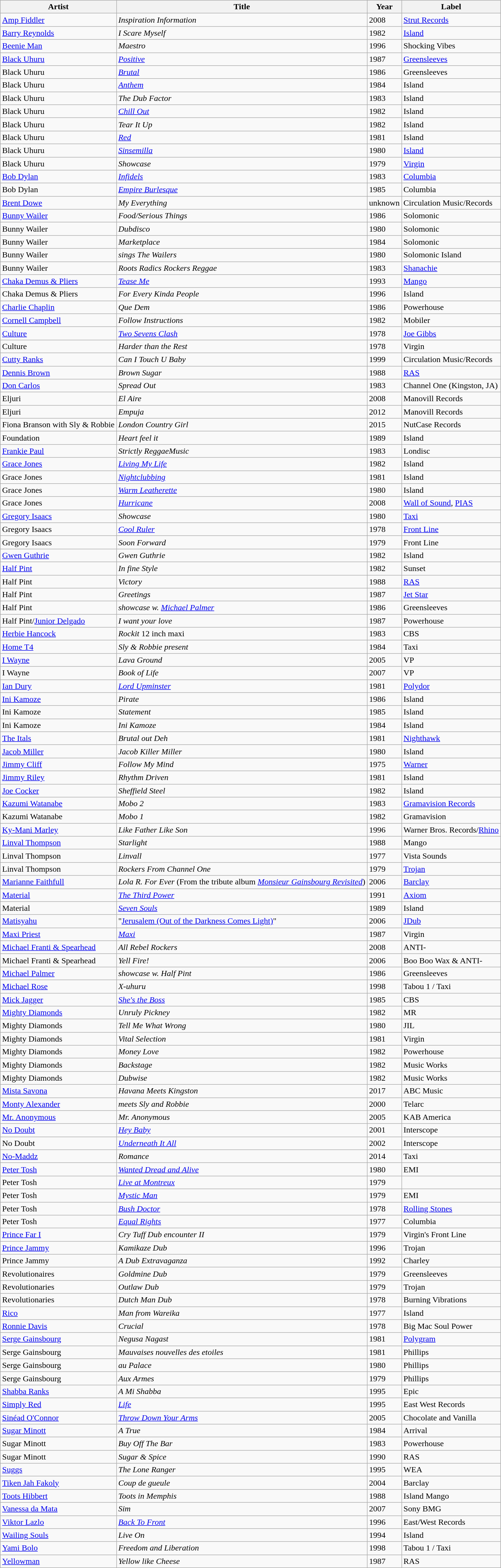<table class="wikitable sortable">
<tr>
<th>Artist</th>
<th>Title</th>
<th>Year</th>
<th>Label</th>
</tr>
<tr>
<td><a href='#'>Amp Fiddler</a></td>
<td><em>Inspiration Information</em></td>
<td>2008</td>
<td><a href='#'>Strut Records</a></td>
</tr>
<tr>
<td><a href='#'>Barry Reynolds</a></td>
<td><em>I Scare Myself</em></td>
<td>1982</td>
<td><a href='#'>Island</a></td>
</tr>
<tr>
<td><a href='#'>Beenie Man</a></td>
<td><em>Maestro</em></td>
<td>1996</td>
<td>Shocking Vibes</td>
</tr>
<tr>
<td><a href='#'>Black Uhuru</a></td>
<td><em><a href='#'>Positive</a></em></td>
<td>1987</td>
<td><a href='#'>Greensleeves</a></td>
</tr>
<tr>
<td>Black Uhuru</td>
<td><em><a href='#'>Brutal</a></em></td>
<td>1986</td>
<td>Greensleeves</td>
</tr>
<tr>
<td>Black Uhuru</td>
<td><em><a href='#'>Anthem</a></em></td>
<td>1984</td>
<td>Island</td>
</tr>
<tr>
<td>Black Uhuru</td>
<td><em>The Dub Factor</em></td>
<td>1983</td>
<td>Island</td>
</tr>
<tr>
<td>Black Uhuru</td>
<td><em><a href='#'>Chill Out</a></em></td>
<td>1982</td>
<td>Island</td>
</tr>
<tr>
<td>Black Uhuru</td>
<td><em>Tear It Up</em></td>
<td>1982</td>
<td>Island</td>
</tr>
<tr>
<td>Black Uhuru</td>
<td><em><a href='#'>Red</a></em></td>
<td>1981</td>
<td>Island</td>
</tr>
<tr>
<td>Black Uhuru</td>
<td><em><a href='#'>Sinsemilla</a></em></td>
<td>1980</td>
<td><a href='#'>Island</a></td>
</tr>
<tr>
<td>Black Uhuru</td>
<td><em>Showcase</em></td>
<td>1979</td>
<td><a href='#'>Virgin</a></td>
</tr>
<tr>
<td><a href='#'>Bob Dylan</a></td>
<td><em><a href='#'>Infidels</a></em></td>
<td>1983</td>
<td><a href='#'>Columbia</a></td>
</tr>
<tr>
<td>Bob Dylan</td>
<td><em><a href='#'>Empire Burlesque</a></em></td>
<td>1985</td>
<td>Columbia</td>
</tr>
<tr>
<td><a href='#'>Brent Dowe</a></td>
<td><em>My Everything</em></td>
<td>unknown</td>
<td>Circulation Music/Records</td>
</tr>
<tr>
<td><a href='#'>Bunny Wailer</a></td>
<td><em>Food/Serious Things</em></td>
<td>1986</td>
<td>Solomonic</td>
</tr>
<tr>
<td>Bunny Wailer</td>
<td><em>Dubdisco</em></td>
<td>1980</td>
<td>Solomonic</td>
</tr>
<tr>
<td>Bunny Wailer</td>
<td><em>Marketplace</em></td>
<td>1984</td>
<td>Solomonic</td>
</tr>
<tr>
<td>Bunny Wailer</td>
<td><em>sings The Wailers</em></td>
<td>1980</td>
<td>Solomonic Island</td>
</tr>
<tr>
<td>Bunny Wailer</td>
<td><em>Roots Radics Rockers Reggae</em></td>
<td>1983</td>
<td><a href='#'>Shanachie</a></td>
</tr>
<tr>
<td><a href='#'>Chaka Demus & Pliers</a></td>
<td><em><a href='#'>Tease Me</a></em></td>
<td>1993</td>
<td><a href='#'>Mango</a></td>
</tr>
<tr>
<td>Chaka Demus & Pliers</td>
<td><em>For Every Kinda People</em></td>
<td>1996</td>
<td>Island</td>
</tr>
<tr>
<td><a href='#'>Charlie Chaplin</a></td>
<td><em>Que Dem</em></td>
<td>1986</td>
<td>Powerhouse</td>
</tr>
<tr>
<td><a href='#'>Cornell Campbell</a></td>
<td><em>Follow Instructions</em></td>
<td>1982</td>
<td>Mobiler</td>
</tr>
<tr>
<td><a href='#'>Culture</a></td>
<td><em><a href='#'>Two Sevens Clash</a></em></td>
<td>1978</td>
<td><a href='#'>Joe Gibbs</a></td>
</tr>
<tr>
<td>Culture</td>
<td><em>Harder than the Rest</em></td>
<td>1978</td>
<td>Virgin</td>
</tr>
<tr>
<td><a href='#'>Cutty Ranks</a></td>
<td><em>Can I Touch U Baby</em></td>
<td>1999</td>
<td>Circulation Music/Records</td>
</tr>
<tr>
<td><a href='#'>Dennis Brown</a></td>
<td><em>Brown Sugar</em></td>
<td>1988</td>
<td><a href='#'>RAS</a></td>
</tr>
<tr>
<td><a href='#'>Don Carlos</a></td>
<td><em>Spread Out</em></td>
<td>1983</td>
<td>Channel One (Kingston, JA)</td>
</tr>
<tr>
<td>Eljuri</td>
<td><em>El Aire</em></td>
<td>2008</td>
<td>Manovill Records</td>
</tr>
<tr>
<td>Eljuri</td>
<td><em>Empuja</em></td>
<td>2012</td>
<td>Manovill Records</td>
</tr>
<tr>
<td>Fiona Branson with Sly & Robbie</td>
<td><em>London Country Girl</em></td>
<td>2015</td>
<td>NutCase Records</td>
</tr>
<tr>
<td>Foundation</td>
<td><em>Heart feel it</em></td>
<td>1989</td>
<td>Island</td>
</tr>
<tr>
<td><a href='#'>Frankie Paul</a></td>
<td><em>Strictly ReggaeMusic</em></td>
<td>1983</td>
<td>Londisc</td>
</tr>
<tr>
<td><a href='#'>Grace Jones</a></td>
<td><em><a href='#'>Living My Life</a></em></td>
<td>1982</td>
<td>Island</td>
</tr>
<tr>
<td>Grace Jones</td>
<td><em><a href='#'>Nightclubbing</a></em></td>
<td>1981</td>
<td>Island</td>
</tr>
<tr>
<td>Grace Jones</td>
<td><em><a href='#'>Warm Leatherette</a></em></td>
<td>1980</td>
<td>Island</td>
</tr>
<tr>
<td>Grace Jones</td>
<td><em><a href='#'>Hurricane</a></em></td>
<td>2008</td>
<td><a href='#'>Wall of Sound</a>, <a href='#'>PIAS</a></td>
</tr>
<tr>
<td><a href='#'>Gregory Isaacs</a></td>
<td><em>Showcase</em></td>
<td>1980</td>
<td><a href='#'>Taxi</a></td>
</tr>
<tr>
<td>Gregory Isaacs</td>
<td><em><a href='#'>Cool Ruler</a></em></td>
<td>1978</td>
<td><a href='#'>Front Line</a></td>
</tr>
<tr>
<td>Gregory Isaacs</td>
<td><em>Soon Forward</em></td>
<td>1979</td>
<td>Front Line</td>
</tr>
<tr>
<td><a href='#'>Gwen Guthrie</a></td>
<td><em>Gwen Guthrie</em></td>
<td>1982</td>
<td>Island</td>
</tr>
<tr>
<td><a href='#'>Half Pint</a></td>
<td><em>In fine Style</em></td>
<td>1982</td>
<td>Sunset</td>
</tr>
<tr>
<td>Half Pint</td>
<td><em>Victory</em></td>
<td>1988</td>
<td><a href='#'>RAS</a></td>
</tr>
<tr>
<td>Half Pint</td>
<td><em>Greetings</em></td>
<td>1987</td>
<td><a href='#'>Jet Star</a></td>
</tr>
<tr>
<td>Half Pint</td>
<td><em>showcase w. <a href='#'>Michael Palmer</a></em></td>
<td>1986</td>
<td>Greensleeves</td>
</tr>
<tr>
<td>Half Pint/<a href='#'>Junior Delgado</a></td>
<td><em>I want your love</em></td>
<td>1987</td>
<td>Powerhouse</td>
</tr>
<tr>
<td><a href='#'>Herbie Hancock</a></td>
<td><em>Rockit</em> 12 inch maxi</td>
<td>1983</td>
<td>CBS</td>
</tr>
<tr>
<td><a href='#'>Home T4</a></td>
<td><em>Sly & Robbie present</em></td>
<td>1984</td>
<td>Taxi</td>
</tr>
<tr>
<td><a href='#'>I Wayne</a></td>
<td><em>Lava Ground</em></td>
<td>2005</td>
<td>VP</td>
</tr>
<tr>
<td>I Wayne</td>
<td><em>Book of Life</em></td>
<td>2007</td>
<td>VP</td>
</tr>
<tr>
<td><a href='#'>Ian Dury</a></td>
<td><em><a href='#'>Lord Upminster</a></em></td>
<td>1981</td>
<td><a href='#'>Polydor</a></td>
</tr>
<tr>
<td><a href='#'>Ini Kamoze</a></td>
<td><em>Pirate</em></td>
<td>1986</td>
<td>Island</td>
</tr>
<tr>
<td>Ini Kamoze</td>
<td><em>Statement</em></td>
<td>1985</td>
<td>Island</td>
</tr>
<tr>
<td>Ini Kamoze</td>
<td><em>Ini Kamoze</em></td>
<td>1984</td>
<td>Island</td>
</tr>
<tr>
<td><a href='#'>The Itals</a></td>
<td><em>Brutal out Deh</em></td>
<td>1981</td>
<td><a href='#'>Nighthawk</a></td>
</tr>
<tr>
<td><a href='#'>Jacob Miller</a></td>
<td><em>Jacob Killer Miller</em></td>
<td>1980</td>
<td>Island</td>
</tr>
<tr>
<td><a href='#'>Jimmy Cliff</a></td>
<td><em>Follow My Mind</em></td>
<td>1975</td>
<td><a href='#'>Warner</a></td>
</tr>
<tr>
<td><a href='#'>Jimmy Riley</a></td>
<td><em>Rhythm Driven</em></td>
<td>1981</td>
<td>Island</td>
</tr>
<tr>
<td><a href='#'>Joe Cocker</a></td>
<td><em>Sheffield Steel</em></td>
<td>1982</td>
<td>Island</td>
</tr>
<tr>
<td><a href='#'>Kazumi Watanabe</a></td>
<td><em>Mobo 2</em></td>
<td>1983</td>
<td><a href='#'>Gramavision Records</a></td>
</tr>
<tr>
<td>Kazumi Watanabe</td>
<td><em>Mobo 1</em></td>
<td>1982</td>
<td>Gramavision</td>
</tr>
<tr>
<td><a href='#'>Ky-Mani Marley</a></td>
<td><em>Like Father Like Son</em></td>
<td>1996</td>
<td>Warner Bros. Records/<a href='#'>Rhino</a></td>
</tr>
<tr>
<td><a href='#'>Linval Thompson</a></td>
<td><em>Starlight</em></td>
<td>1988</td>
<td>Mango</td>
</tr>
<tr>
<td>Linval Thompson</td>
<td><em>Linvall</em></td>
<td>1977</td>
<td>Vista Sounds</td>
</tr>
<tr>
<td>Linval Thompson</td>
<td><em>Rockers From Channel One</em></td>
<td>1979</td>
<td><a href='#'>Trojan</a></td>
</tr>
<tr>
<td><a href='#'>Marianne Faithfull</a></td>
<td><em>Lola R. For Ever</em> (From the tribute album <em><a href='#'>Monsieur Gainsbourg Revisited</a></em>)</td>
<td>2006</td>
<td><a href='#'>Barclay</a></td>
</tr>
<tr>
<td><a href='#'>Material</a></td>
<td><em><a href='#'>The Third Power</a></em></td>
<td>1991</td>
<td><a href='#'>Axiom</a></td>
</tr>
<tr>
<td>Material</td>
<td><em><a href='#'>Seven Souls</a></em></td>
<td>1989</td>
<td>Island</td>
</tr>
<tr>
<td><a href='#'>Matisyahu</a></td>
<td>"<a href='#'>Jerusalem (Out of the Darkness Comes Light)</a>"</td>
<td>2006</td>
<td><a href='#'>JDub</a></td>
</tr>
<tr>
<td><a href='#'>Maxi Priest</a></td>
<td><em><a href='#'>Maxi</a></em></td>
<td>1987</td>
<td>Virgin</td>
</tr>
<tr>
<td><a href='#'>Michael Franti & Spearhead</a></td>
<td><em>All Rebel Rockers</em></td>
<td>2008</td>
<td>ANTI-</td>
</tr>
<tr>
<td>Michael Franti & Spearhead</td>
<td><em>Yell Fire!</em></td>
<td>2006</td>
<td>Boo Boo Wax & ANTI-</td>
</tr>
<tr>
<td><a href='#'>Michael Palmer</a></td>
<td><em>showcase w. Half Pint</em></td>
<td>1986</td>
<td>Greensleeves</td>
</tr>
<tr>
<td><a href='#'>Michael Rose</a></td>
<td><em> X-uhuru</em></td>
<td>1998</td>
<td>Tabou 1 / Taxi</td>
</tr>
<tr>
<td><a href='#'>Mick Jagger</a></td>
<td><em><a href='#'>She's the Boss</a></em></td>
<td>1985</td>
<td>CBS</td>
</tr>
<tr>
<td><a href='#'>Mighty Diamonds</a></td>
<td><em>Unruly Pickney</em></td>
<td>1982</td>
<td>MR</td>
</tr>
<tr>
<td>Mighty Diamonds</td>
<td><em>Tell Me What Wrong</em></td>
<td>1980</td>
<td>JIL</td>
</tr>
<tr>
<td>Mighty Diamonds</td>
<td><em>Vital Selection</em></td>
<td>1981</td>
<td>Virgin</td>
</tr>
<tr>
<td>Mighty Diamonds</td>
<td><em>Money Love</em></td>
<td>1982</td>
<td>Powerhouse</td>
</tr>
<tr>
<td>Mighty Diamonds</td>
<td><em>Backstage</em></td>
<td>1982</td>
<td>Music Works</td>
</tr>
<tr>
<td>Mighty Diamonds</td>
<td><em>Dubwise</em></td>
<td>1982</td>
<td>Music Works</td>
</tr>
<tr>
<td><a href='#'>Mista Savona</a></td>
<td><em>Havana Meets Kingston</em></td>
<td>2017</td>
<td>ABC Music</td>
</tr>
<tr>
<td><a href='#'>Monty Alexander</a></td>
<td><em>meets Sly and Robbie</em></td>
<td>2000</td>
<td>Telarc</td>
</tr>
<tr>
<td><a href='#'>Mr. Anonymous</a></td>
<td><em> Mr. Anonymous</em></td>
<td>2005</td>
<td>KAB America</td>
</tr>
<tr>
<td><a href='#'>No Doubt</a></td>
<td><em><a href='#'>Hey Baby</a></em></td>
<td>2001</td>
<td>Interscope</td>
</tr>
<tr>
<td>No Doubt</td>
<td><em><a href='#'>Underneath It All</a></em></td>
<td>2002</td>
<td>Interscope</td>
</tr>
<tr>
<td><a href='#'>No-Maddz</a></td>
<td><em>Romance</em></td>
<td>2014</td>
<td>Taxi</td>
</tr>
<tr>
<td><a href='#'>Peter Tosh</a></td>
<td><em><a href='#'>Wanted Dread and Alive</a></em></td>
<td>1980</td>
<td>EMI</td>
</tr>
<tr>
<td>Peter Tosh</td>
<td><em><a href='#'>Live at Montreux</a></em></td>
<td>1979</td>
<td></td>
</tr>
<tr>
<td>Peter Tosh</td>
<td><em><a href='#'>Mystic Man</a></em></td>
<td>1979</td>
<td>EMI</td>
</tr>
<tr>
<td>Peter Tosh</td>
<td><em><a href='#'>Bush Doctor</a></em></td>
<td>1978</td>
<td><a href='#'>Rolling Stones</a></td>
</tr>
<tr>
<td>Peter Tosh</td>
<td><em><a href='#'>Equal Rights</a></em></td>
<td>1977</td>
<td>Columbia</td>
</tr>
<tr>
<td><a href='#'>Prince Far I</a></td>
<td><em>Cry Tuff Dub encounter II</em></td>
<td>1979</td>
<td>Virgin's Front Line</td>
</tr>
<tr>
<td><a href='#'>Prince Jammy</a></td>
<td><em>Kamikaze Dub</em></td>
<td>1996</td>
<td>Trojan</td>
</tr>
<tr>
<td>Prince Jammy</td>
<td><em>A Dub Extravaganza</em></td>
<td>1992</td>
<td>Charley</td>
</tr>
<tr>
<td>Revolutionaires</td>
<td><em>Goldmine Dub</em></td>
<td>1979</td>
<td>Greensleeves</td>
</tr>
<tr>
<td>Revolutionaries</td>
<td><em>Outlaw Dub</em></td>
<td>1979</td>
<td>Trojan</td>
</tr>
<tr>
<td>Revolutionaries</td>
<td><em>Dutch Man Dub</em></td>
<td>1978</td>
<td>Burning Vibrations</td>
</tr>
<tr>
<td><a href='#'>Rico</a></td>
<td><em>Man from Wareika</em></td>
<td>1977</td>
<td>Island</td>
</tr>
<tr>
<td><a href='#'>Ronnie Davis</a></td>
<td><em>Crucial</em></td>
<td>1978</td>
<td>Big Mac Soul Power</td>
</tr>
<tr>
<td><a href='#'>Serge Gainsbourg</a></td>
<td><em>Negusa Nagast </em></td>
<td>1981</td>
<td><a href='#'>Polygram</a></td>
</tr>
<tr>
<td>Serge Gainsbourg</td>
<td><em>Mauvaises nouvelles des etoiles</em></td>
<td>1981</td>
<td>Phillips</td>
</tr>
<tr>
<td>Serge Gainsbourg</td>
<td><em>au Palace</em></td>
<td>1980</td>
<td>Phillips</td>
</tr>
<tr>
<td>Serge Gainsbourg</td>
<td><em>Aux Armes</em></td>
<td>1979</td>
<td>Phillips</td>
</tr>
<tr>
<td><a href='#'>Shabba Ranks</a></td>
<td><em>A Mi Shabba</em></td>
<td>1995</td>
<td>Epic</td>
</tr>
<tr>
<td><a href='#'>Simply Red</a></td>
<td><em><a href='#'>Life</a></em></td>
<td>1995</td>
<td>East West Records</td>
</tr>
<tr>
<td><a href='#'>Sinéad O'Connor</a></td>
<td><em><a href='#'>Throw Down Your Arms</a></em></td>
<td>2005</td>
<td>Chocolate and Vanilla</td>
</tr>
<tr>
<td><a href='#'>Sugar Minott</a></td>
<td><em>A True</em></td>
<td>1984</td>
<td>Arrival</td>
</tr>
<tr>
<td>Sugar Minott</td>
<td><em>Buy Off The Bar</em></td>
<td>1983</td>
<td>Powerhouse</td>
</tr>
<tr>
<td>Sugar Minott</td>
<td><em>Sugar & Spice</em></td>
<td>1990</td>
<td>RAS</td>
</tr>
<tr>
<td><a href='#'>Suggs</a></td>
<td><em>The Lone Ranger</em></td>
<td>1995</td>
<td>WEA</td>
</tr>
<tr>
<td><a href='#'>Tiken Jah Fakoly</a></td>
<td><em>Coup de gueule</em></td>
<td>2004</td>
<td>Barclay</td>
</tr>
<tr>
<td><a href='#'>Toots Hibbert</a></td>
<td><em>Toots in Memphis</em></td>
<td>1988</td>
<td>Island Mango</td>
</tr>
<tr>
<td><a href='#'>Vanessa da Mata</a></td>
<td><em>Sim</em></td>
<td>2007</td>
<td>Sony BMG</td>
</tr>
<tr>
<td><a href='#'>Viktor Lazlo</a></td>
<td><em><a href='#'>Back To Front</a></em></td>
<td>1996</td>
<td>East/West Records</td>
</tr>
<tr>
<td><a href='#'>Wailing Souls</a></td>
<td><em>Live On</em></td>
<td>1994</td>
<td>Island</td>
</tr>
<tr>
<td><a href='#'>Yami Bolo</a></td>
<td><em>Freedom and Liberation</em></td>
<td>1998</td>
<td>Tabou 1 / Taxi</td>
</tr>
<tr>
<td><a href='#'>Yellowman</a></td>
<td><em>Yellow like Cheese</em></td>
<td>1987</td>
<td>RAS</td>
</tr>
</table>
